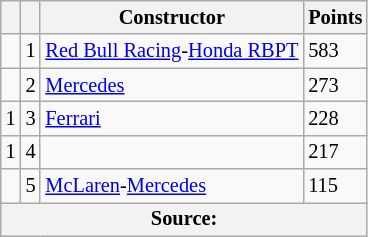<table class="wikitable" style="font-size: 85%;">
<tr>
<th scope="col"></th>
<th scope="col"></th>
<th scope="col">Constructor</th>
<th scope="col">Points</th>
</tr>
<tr>
<td align="left"></td>
<td align="center">1</td>
<td> <a href='#'>Red Bull Racing</a>-<a href='#'>Honda RBPT</a></td>
<td align="left">583</td>
</tr>
<tr>
<td align="left"></td>
<td align="center">2</td>
<td> <a href='#'>Mercedes</a></td>
<td align="left">273</td>
</tr>
<tr>
<td align="left"> 1</td>
<td align="center">3</td>
<td> <a href='#'>Ferrari</a></td>
<td align="left">228</td>
</tr>
<tr>
<td align="left"> 1</td>
<td align="center">4</td>
<td></td>
<td align="left">217</td>
</tr>
<tr>
<td align="left"></td>
<td align="center">5</td>
<td> <a href='#'>McLaren</a>-<a href='#'>Mercedes</a></td>
<td align="left">115</td>
</tr>
<tr>
<th colspan=4>Source:</th>
</tr>
</table>
